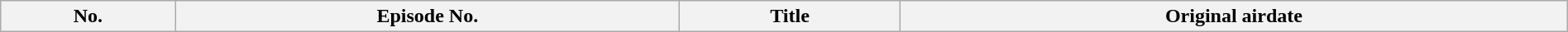<table class="wikitable plainrowheaders" style="width:100%; margin:auto;">
<tr>
<th>No.</th>
<th>Episode No.</th>
<th>Title</th>
<th>Original airdate<br>


</th>
</tr>
</table>
